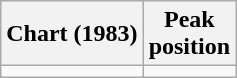<table class="wikitable sortable plainrowheaders" style="text-align:center">
<tr>
<th scope="col">Chart (1983)</th>
<th scope="col">Peak<br>position</th>
</tr>
<tr>
<td></td>
</tr>
</table>
